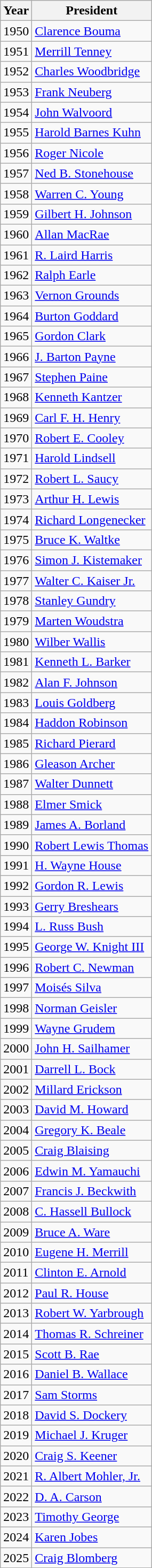<table class="wikitable sortable">
<tr>
<th>Year</th>
<th>President</th>
</tr>
<tr>
<td>1950</td>
<td><a href='#'>Clarence Bouma</a></td>
</tr>
<tr>
<td>1951</td>
<td><a href='#'>Merrill Tenney</a></td>
</tr>
<tr>
<td>1952</td>
<td><a href='#'>Charles Woodbridge</a></td>
</tr>
<tr>
<td>1953</td>
<td><a href='#'>Frank Neuberg</a></td>
</tr>
<tr>
<td>1954</td>
<td><a href='#'>John Walvoord</a></td>
</tr>
<tr>
<td>1955</td>
<td><a href='#'>Harold Barnes Kuhn</a></td>
</tr>
<tr>
<td>1956</td>
<td><a href='#'>Roger Nicole</a></td>
</tr>
<tr>
<td>1957</td>
<td><a href='#'>Ned B. Stonehouse</a></td>
</tr>
<tr>
<td>1958</td>
<td><a href='#'>Warren C. Young</a></td>
</tr>
<tr>
<td>1959</td>
<td><a href='#'>Gilbert H. Johnson</a></td>
</tr>
<tr>
<td>1960</td>
<td><a href='#'>Allan MacRae</a></td>
</tr>
<tr>
<td>1961</td>
<td><a href='#'>R. Laird Harris</a></td>
</tr>
<tr>
<td>1962</td>
<td><a href='#'>Ralph Earle</a></td>
</tr>
<tr>
<td>1963</td>
<td><a href='#'>Vernon Grounds</a></td>
</tr>
<tr>
<td>1964</td>
<td><a href='#'>Burton Goddard</a></td>
</tr>
<tr>
<td>1965</td>
<td><a href='#'>Gordon Clark</a></td>
</tr>
<tr>
<td>1966</td>
<td><a href='#'>J. Barton Payne</a></td>
</tr>
<tr>
<td>1967</td>
<td><a href='#'>Stephen Paine</a></td>
</tr>
<tr>
<td>1968</td>
<td><a href='#'>Kenneth Kantzer</a></td>
</tr>
<tr>
<td>1969</td>
<td><a href='#'>Carl F. H. Henry</a></td>
</tr>
<tr>
<td>1970</td>
<td><a href='#'>Robert E. Cooley</a></td>
</tr>
<tr>
<td>1971</td>
<td><a href='#'>Harold Lindsell</a></td>
</tr>
<tr>
<td>1972</td>
<td><a href='#'>Robert L. Saucy</a></td>
</tr>
<tr>
<td>1973</td>
<td><a href='#'>Arthur H. Lewis</a></td>
</tr>
<tr>
<td>1974</td>
<td><a href='#'>Richard Longenecker</a></td>
</tr>
<tr>
<td>1975</td>
<td><a href='#'>Bruce K. Waltke</a></td>
</tr>
<tr>
<td>1976</td>
<td><a href='#'>Simon J. Kistemaker</a></td>
</tr>
<tr>
<td>1977</td>
<td><a href='#'>Walter C. Kaiser Jr.</a></td>
</tr>
<tr>
<td>1978</td>
<td><a href='#'>Stanley Gundry</a></td>
</tr>
<tr>
<td>1979</td>
<td><a href='#'>Marten Woudstra</a></td>
</tr>
<tr>
<td>1980</td>
<td><a href='#'>Wilber Wallis</a></td>
</tr>
<tr>
<td>1981</td>
<td><a href='#'>Kenneth L. Barker</a></td>
</tr>
<tr>
<td>1982</td>
<td><a href='#'>Alan F. Johnson</a></td>
</tr>
<tr>
<td>1983</td>
<td><a href='#'>Louis Goldberg</a></td>
</tr>
<tr>
<td>1984</td>
<td><a href='#'>Haddon Robinson</a></td>
</tr>
<tr>
<td>1985</td>
<td><a href='#'>Richard Pierard</a></td>
</tr>
<tr>
<td>1986</td>
<td><a href='#'>Gleason Archer</a></td>
</tr>
<tr>
<td>1987</td>
<td><a href='#'>Walter Dunnett</a></td>
</tr>
<tr>
<td>1988</td>
<td><a href='#'>Elmer Smick</a></td>
</tr>
<tr>
<td>1989</td>
<td><a href='#'>James A. Borland</a></td>
</tr>
<tr>
<td>1990</td>
<td><a href='#'>Robert Lewis Thomas</a></td>
</tr>
<tr>
<td>1991</td>
<td><a href='#'>H. Wayne House</a></td>
</tr>
<tr>
<td>1992</td>
<td><a href='#'>Gordon R. Lewis</a></td>
</tr>
<tr>
<td>1993</td>
<td><a href='#'>Gerry Breshears</a></td>
</tr>
<tr>
<td>1994</td>
<td><a href='#'>L. Russ Bush</a></td>
</tr>
<tr>
<td>1995</td>
<td><a href='#'>George W. Knight III</a></td>
</tr>
<tr>
<td>1996</td>
<td><a href='#'>Robert C. Newman</a></td>
</tr>
<tr>
<td>1997</td>
<td><a href='#'>Moisés Silva</a></td>
</tr>
<tr>
<td>1998</td>
<td><a href='#'>Norman Geisler</a></td>
</tr>
<tr>
<td>1999</td>
<td><a href='#'>Wayne Grudem</a></td>
</tr>
<tr>
<td>2000</td>
<td><a href='#'>John H. Sailhamer</a></td>
</tr>
<tr>
<td>2001</td>
<td><a href='#'>Darrell L. Bock</a></td>
</tr>
<tr>
<td>2002</td>
<td><a href='#'>Millard Erickson</a></td>
</tr>
<tr>
<td>2003</td>
<td><a href='#'>David M. Howard</a></td>
</tr>
<tr>
<td>2004</td>
<td><a href='#'>Gregory K. Beale</a></td>
</tr>
<tr>
<td>2005</td>
<td><a href='#'>Craig Blaising</a></td>
</tr>
<tr>
<td>2006</td>
<td><a href='#'>Edwin M. Yamauchi</a></td>
</tr>
<tr>
<td>2007</td>
<td><a href='#'>Francis J. Beckwith</a></td>
</tr>
<tr>
<td>2008</td>
<td><a href='#'>C. Hassell Bullock</a></td>
</tr>
<tr>
<td>2009</td>
<td><a href='#'>Bruce A. Ware</a></td>
</tr>
<tr>
<td>2010</td>
<td><a href='#'>Eugene H. Merrill</a></td>
</tr>
<tr>
<td>2011</td>
<td><a href='#'>Clinton E. Arnold</a></td>
</tr>
<tr>
<td>2012</td>
<td><a href='#'>Paul R. House</a></td>
</tr>
<tr>
<td>2013</td>
<td><a href='#'>Robert W. Yarbrough</a></td>
</tr>
<tr>
<td>2014</td>
<td><a href='#'>Thomas R. Schreiner</a></td>
</tr>
<tr>
<td>2015</td>
<td><a href='#'>Scott B. Rae</a></td>
</tr>
<tr>
<td>2016</td>
<td><a href='#'>Daniel B. Wallace</a></td>
</tr>
<tr>
<td>2017</td>
<td><a href='#'>Sam Storms</a></td>
</tr>
<tr>
<td>2018</td>
<td><a href='#'>David S. Dockery</a></td>
</tr>
<tr>
<td>2019</td>
<td><a href='#'>Michael J. Kruger</a></td>
</tr>
<tr>
<td>2020</td>
<td><a href='#'>Craig S. Keener</a></td>
</tr>
<tr>
<td>2021</td>
<td><a href='#'>R. Albert Mohler, Jr.</a></td>
</tr>
<tr>
<td>2022</td>
<td><a href='#'>D. A. Carson</a></td>
</tr>
<tr>
<td>2023</td>
<td><a href='#'>Timothy George</a></td>
</tr>
<tr>
<td>2024</td>
<td><a href='#'>Karen Jobes</a></td>
</tr>
<tr>
<td>2025</td>
<td><a href='#'>Craig Blomberg</a></td>
</tr>
</table>
